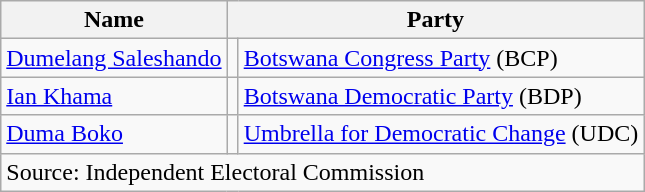<table class="wikitable">
<tr>
<th>Name</th>
<th colspan=2>Party</th>
</tr>
<tr>
<td><a href='#'>Dumelang Saleshando</a></td>
<td bgcolor=></td>
<td><a href='#'>Botswana Congress Party</a> (BCP)</td>
</tr>
<tr>
<td><a href='#'>Ian Khama</a></td>
<td bgcolor=></td>
<td><a href='#'>Botswana Democratic Party</a> (BDP)</td>
</tr>
<tr>
<td><a href='#'>Duma Boko</a></td>
<td bgcolor=></td>
<td><a href='#'>Umbrella for Democratic Change</a> (UDC)</td>
</tr>
<tr>
<td colspan=3>Source: Independent Electoral Commission</td>
</tr>
</table>
